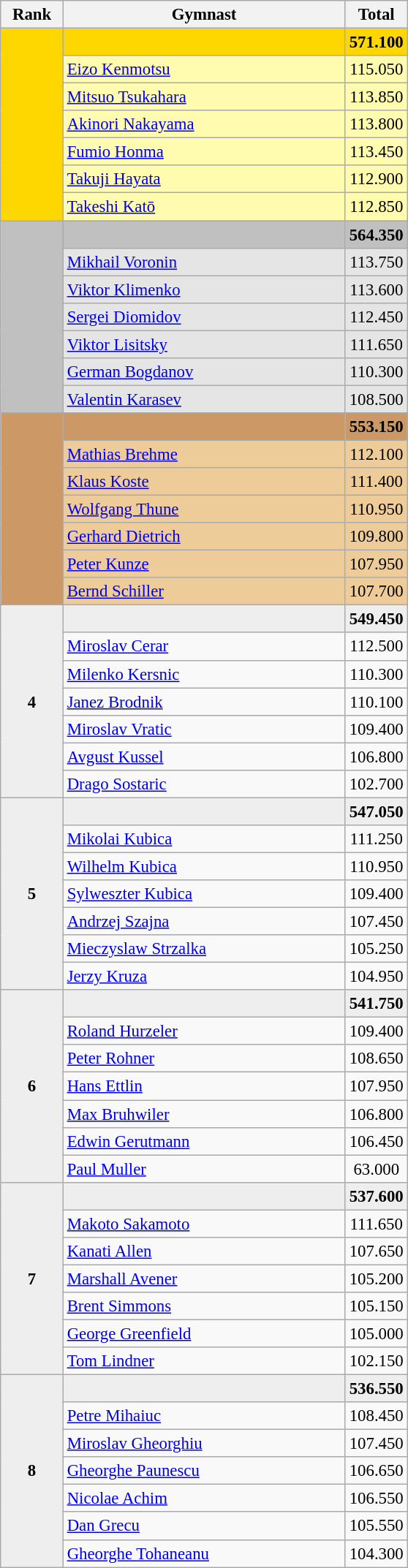<table class="wikitable" style="text-align:center; font-size:95%">
<tr>
<th scope="col" style="width:50px;">Rank</th>
<th scope="col" style="width:250px;">Gymnast</th>
<th scope="col" style="width:50px;">Total</th>
</tr>
<tr bgcolor=gold>
<td rowspan=7></td>
<td align="left"><strong></strong></td>
<td><strong>571.100</strong></td>
</tr>
<tr bgcolor=fffcaf>
<td align="left"><a href='#'>Eizo Kenmotsu</a></td>
<td>115.050</td>
</tr>
<tr bgcolor=fffcaf>
<td align="left"><a href='#'>Mitsuo Tsukahara</a></td>
<td>113.850</td>
</tr>
<tr bgcolor=fffcaf>
<td align="left"><a href='#'>Akinori Nakayama</a></td>
<td>113.800</td>
</tr>
<tr bgcolor=fffcaf>
<td align="left"><a href='#'>Fumio Honma</a></td>
<td>113.450</td>
</tr>
<tr bgcolor=fffcaf>
<td align="left"><a href='#'>Takuji Hayata</a></td>
<td>112.900</td>
</tr>
<tr bgcolor=fffcaf>
<td align="left"><a href='#'>Takeshi Katō</a></td>
<td>112.850</td>
</tr>
<tr bgcolor=silver>
<td rowspan=7></td>
<td align="left"><strong></strong></td>
<td><strong>564.350</strong></td>
</tr>
<tr bgcolor=e5e5e5>
<td align="left"><a href='#'>Mikhail Voronin</a></td>
<td>113.750</td>
</tr>
<tr bgcolor=e5e5e5>
<td align="left"><a href='#'>Viktor Klimenko</a></td>
<td>113.600</td>
</tr>
<tr bgcolor=e5e5e5>
<td align="left"><a href='#'>Sergei Diomidov</a></td>
<td>112.450</td>
</tr>
<tr bgcolor=e5e5e5>
<td align="left"><a href='#'>Viktor Lisitsky</a></td>
<td>111.650</td>
</tr>
<tr bgcolor=e5e5e5>
<td align="left"><a href='#'>German Bogdanov</a></td>
<td>110.300</td>
</tr>
<tr bgcolor=e5e5e5>
<td align="left"><a href='#'>Valentin Karasev</a></td>
<td>108.500</td>
</tr>
<tr bgcolor=cc9966>
<td rowspan=7></td>
<td align="left"><strong></strong></td>
<td><strong>553.150</strong></td>
</tr>
<tr bgcolor=eecc99>
<td align="left"><a href='#'>Mathias Brehme</a></td>
<td>112.100</td>
</tr>
<tr bgcolor=eecc99>
<td align="left"><a href='#'>Klaus Koste</a></td>
<td>111.400</td>
</tr>
<tr bgcolor=eecc99>
<td align="left"><a href='#'>Wolfgang Thune</a></td>
<td>110.950</td>
</tr>
<tr bgcolor=eecc99>
<td align="left"><a href='#'>Gerhard Dietrich</a></td>
<td>109.800</td>
</tr>
<tr bgcolor=eecc99>
<td align="left"><a href='#'>Peter Kunze</a></td>
<td>107.950</td>
</tr>
<tr bgcolor=eecc99>
<td align="left"><a href='#'>Bernd Schiller</a></td>
<td>107.700</td>
</tr>
<tr bgcolor=eeeeee>
<td rowspan=7><strong>4</strong></td>
<td align="left"><strong></strong></td>
<td><strong>549.450</strong></td>
</tr>
<tr>
<td align="left"><a href='#'>Miroslav Cerar</a></td>
<td>112.500</td>
</tr>
<tr>
<td align="left"><a href='#'>Milenko Kersnic</a></td>
<td>110.300</td>
</tr>
<tr>
<td align="left"><a href='#'>Janez Brodnik</a></td>
<td>110.100</td>
</tr>
<tr>
<td align="left"><a href='#'>Miroslav Vratic</a></td>
<td>109.400</td>
</tr>
<tr>
<td align="left"><a href='#'>Avgust Kussel</a></td>
<td>106.800</td>
</tr>
<tr>
<td align="left"><a href='#'>Drago Sostaric</a></td>
<td>102.700</td>
</tr>
<tr bgcolor=eeeeee>
<td rowspan=7><strong>5</strong></td>
<td align="left"><strong></strong></td>
<td><strong>547.050</strong></td>
</tr>
<tr>
<td align="left"><a href='#'>Mikolai Kubica</a></td>
<td>111.250</td>
</tr>
<tr>
<td align="left"><a href='#'>Wilhelm Kubica</a></td>
<td>110.950</td>
</tr>
<tr>
<td align="left"><a href='#'>Sylweszter Kubica</a></td>
<td>109.400</td>
</tr>
<tr>
<td align="left"><a href='#'>Andrzej Szajna</a></td>
<td>107.450</td>
</tr>
<tr>
<td align="left"><a href='#'>Mieczyslaw Strzalka</a></td>
<td>105.250</td>
</tr>
<tr>
<td align="left"><a href='#'>Jerzy Kruza</a></td>
<td>104.950</td>
</tr>
<tr bgcolor=eeeeee>
<td rowspan=7><strong>6</strong></td>
<td align="left"><strong></strong></td>
<td><strong>541.750</strong></td>
</tr>
<tr>
<td align="left"><a href='#'>Roland Hurzeler</a></td>
<td>109.400</td>
</tr>
<tr>
<td align="left"><a href='#'>Peter Rohner</a></td>
<td>108.650</td>
</tr>
<tr>
<td align="left"><a href='#'>Hans Ettlin</a></td>
<td>107.950</td>
</tr>
<tr>
<td align="left"><a href='#'>Max Bruhwiler</a></td>
<td>106.800</td>
</tr>
<tr>
<td align="left"><a href='#'>Edwin Gerutmann</a></td>
<td>106.450</td>
</tr>
<tr>
<td align="left"><a href='#'>Paul Muller</a></td>
<td>63.000</td>
</tr>
<tr bgcolor=eeeeee>
<td rowspan=7><strong>7</strong></td>
<td align="left"><strong></strong></td>
<td><strong>537.600</strong></td>
</tr>
<tr>
<td align="left"><a href='#'>Makoto Sakamoto</a></td>
<td>111.650</td>
</tr>
<tr>
<td align="left"><a href='#'>Kanati Allen</a></td>
<td>107.650</td>
</tr>
<tr>
<td align="left"><a href='#'>Marshall Avener</a></td>
<td>105.200</td>
</tr>
<tr>
<td align="left"><a href='#'>Brent Simmons</a></td>
<td>105.150</td>
</tr>
<tr>
<td align="left"><a href='#'>George Greenfield</a></td>
<td>105.000</td>
</tr>
<tr>
<td align="left"><a href='#'>Tom Lindner</a></td>
<td>102.150</td>
</tr>
<tr bgcolor=eeeeee>
<td rowspan=7><strong>8</strong></td>
<td align="left"><strong></strong></td>
<td><strong>536.550</strong></td>
</tr>
<tr>
<td align="left"><a href='#'>Petre Mihaiuc</a></td>
<td>108.450</td>
</tr>
<tr>
<td align="left"><a href='#'>Miroslav Gheorghiu</a></td>
<td>107.450</td>
</tr>
<tr>
<td align="left"><a href='#'>Gheorghe Paunescu</a></td>
<td>106.650</td>
</tr>
<tr>
<td align="left"><a href='#'>Nicolae Achim</a></td>
<td>106.550</td>
</tr>
<tr>
<td align="left"><a href='#'>Dan Grecu</a></td>
<td>105.550</td>
</tr>
<tr>
<td align="left"><a href='#'>Gheorghe Tohaneanu</a></td>
<td>104.300</td>
</tr>
</table>
